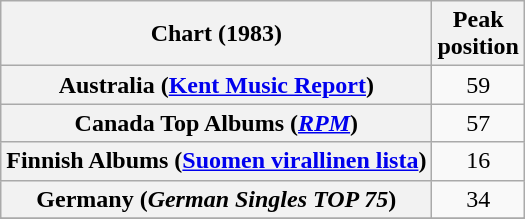<table class="wikitable sortable plainrowheaders">
<tr>
<th scope="col">Chart (1983)</th>
<th scope="col">Peak<br>position</th>
</tr>
<tr>
<th scope="row">Australia (<a href='#'>Kent Music Report</a>)</th>
<td align="center">59</td>
</tr>
<tr>
<th scope="row">Canada Top Albums (<em><a href='#'>RPM</a></em>)</th>
<td align="center">57</td>
</tr>
<tr>
<th scope="row">Finnish Albums (<a href='#'>Suomen virallinen lista</a>)</th>
<td align="center">16</td>
</tr>
<tr>
<th scope="row">Germany (<em>German Singles TOP 75</em>)</th>
<td align="center">34</td>
</tr>
<tr>
</tr>
<tr>
</tr>
<tr>
</tr>
</table>
